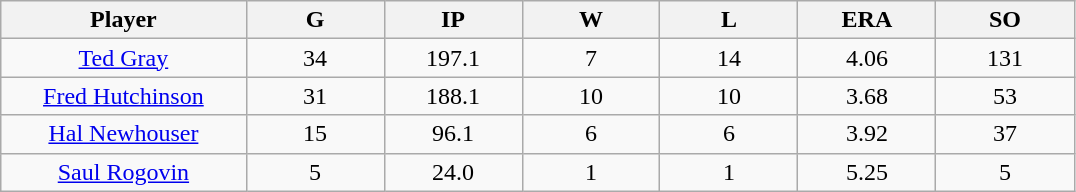<table class="wikitable sortable">
<tr>
<th bgcolor="#DDDDFF" width="16%">Player</th>
<th bgcolor="#DDDDFF" width="9%">G</th>
<th bgcolor="#DDDDFF" width="9%">IP</th>
<th bgcolor="#DDDDFF" width="9%">W</th>
<th bgcolor="#DDDDFF" width="9%">L</th>
<th bgcolor="#DDDDFF" width="9%">ERA</th>
<th bgcolor="#DDDDFF" width="9%">SO</th>
</tr>
<tr align="center">
<td><a href='#'>Ted Gray</a></td>
<td>34</td>
<td>197.1</td>
<td>7</td>
<td>14</td>
<td>4.06</td>
<td>131</td>
</tr>
<tr align="center">
<td><a href='#'>Fred Hutchinson</a></td>
<td>31</td>
<td>188.1</td>
<td>10</td>
<td>10</td>
<td>3.68</td>
<td>53</td>
</tr>
<tr align="center">
<td><a href='#'>Hal Newhouser</a></td>
<td>15</td>
<td>96.1</td>
<td>6</td>
<td>6</td>
<td>3.92</td>
<td>37</td>
</tr>
<tr align="center">
<td><a href='#'>Saul Rogovin</a></td>
<td>5</td>
<td>24.0</td>
<td>1</td>
<td>1</td>
<td>5.25</td>
<td>5</td>
</tr>
</table>
